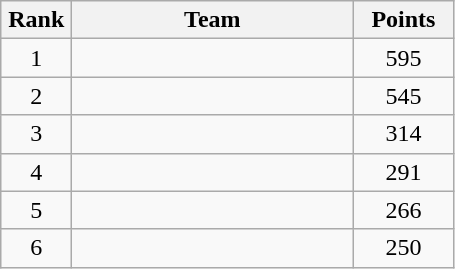<table class="wikitable" style="text-align:center;">
<tr>
<th width=40>Rank</th>
<th width=180>Team</th>
<th width=60>Points</th>
</tr>
<tr>
<td>1</td>
<td align=left></td>
<td>595</td>
</tr>
<tr>
<td>2</td>
<td align=left></td>
<td>545</td>
</tr>
<tr>
<td>3</td>
<td align=left></td>
<td>314</td>
</tr>
<tr>
<td>4</td>
<td align=left></td>
<td>291</td>
</tr>
<tr>
<td>5</td>
<td align=left></td>
<td>266</td>
</tr>
<tr>
<td>6</td>
<td align=left></td>
<td>250</td>
</tr>
</table>
